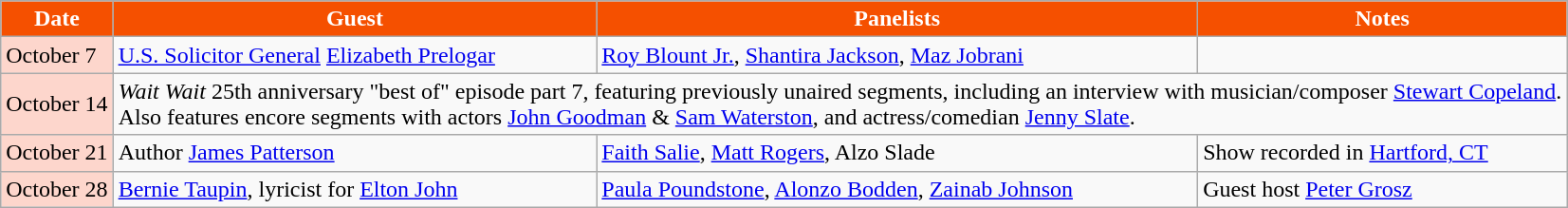<table class="wikitable">
<tr>
<th style="background:#f55000;color:#FFFFFF;">Date</th>
<th style="background:#f55000;color:#FFFFFF;">Guest</th>
<th style="background:#f55000;color:#FFFFFF;">Panelists</th>
<th style="background:#f55000;color:#FFFFFF;">Notes</th>
</tr>
<tr>
<td style="background:#FDD6CC;color:#000000;">October 7</td>
<td><a href='#'>U.S. Solicitor General</a> <a href='#'>Elizabeth Prelogar</a></td>
<td><a href='#'>Roy Blount Jr.</a>, <a href='#'>Shantira Jackson</a>, <a href='#'>Maz Jobrani</a></td>
</tr>
<tr>
<td style="background:#FDD6CC;color:#000000;">October 14</td>
<td colspan=3><em>Wait Wait</em> 25th anniversary "best of" episode part 7, featuring previously unaired segments, including an interview with musician/composer <a href='#'>Stewart Copeland</a>. <br> Also features encore segments with actors <a href='#'>John Goodman</a> & <a href='#'>Sam Waterston</a>, and actress/comedian <a href='#'>Jenny Slate</a>.</td>
</tr>
<tr>
<td style="background:#FDD6CC;color:#000000;">October 21</td>
<td>Author <a href='#'>James Patterson</a></td>
<td><a href='#'>Faith Salie</a>, <a href='#'>Matt Rogers</a>, Alzo Slade</td>
<td>Show recorded in <a href='#'>Hartford, CT</a> </td>
</tr>
<tr>
<td style="background:#FDD6CC;color:#000000;">October 28</td>
<td><a href='#'>Bernie Taupin</a>, lyricist for <a href='#'>Elton John</a></td>
<td><a href='#'>Paula Poundstone</a>, <a href='#'>Alonzo Bodden</a>, <a href='#'>Zainab Johnson</a></td>
<td>Guest host <a href='#'>Peter Grosz</a></td>
</tr>
</table>
